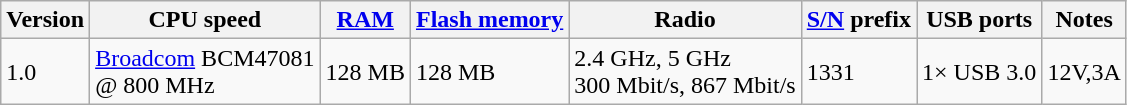<table class="wikitable">
<tr>
<th>Version</th>
<th>CPU speed</th>
<th><a href='#'>RAM</a></th>
<th><a href='#'>Flash memory</a></th>
<th>Radio</th>
<th><a href='#'>S/N</a> prefix</th>
<th>USB ports</th>
<th>Notes</th>
</tr>
<tr>
<td>1.0</td>
<td><a href='#'>Broadcom</a> BCM47081<br>@ 800 MHz</td>
<td>128 MB</td>
<td>128 MB</td>
<td>2.4 GHz, 5 GHz<br>300 Mbit/s, 867 Mbit/s</td>
<td>1331</td>
<td>1× USB 3.0</td>
<td>12V,3A</td>
</tr>
</table>
